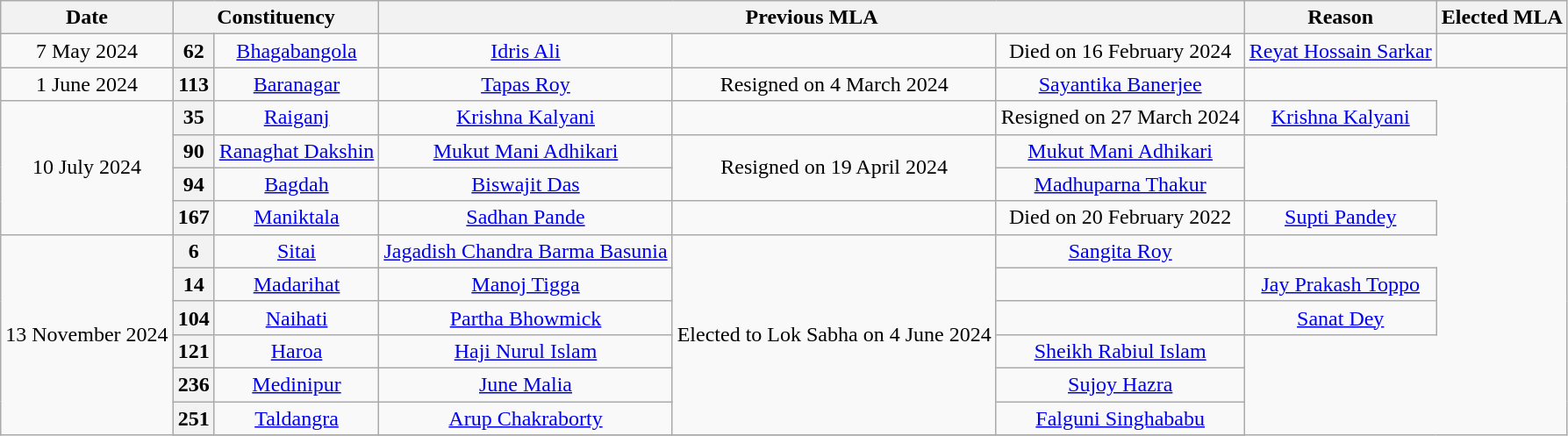<table class="wikitable sortable" style="text-align:center;">
<tr>
<th>Date</th>
<th colspan="2">Constituency</th>
<th colspan="3">Previous MLA</th>
<th>Reason</th>
<th colspan="3">Elected MLA</th>
</tr>
<tr>
<td>7 May 2024</td>
<th>62</th>
<td><a href='#'>Bhagabangola</a></td>
<td><a href='#'>Idris Ali</a></td>
<td></td>
<td>Died on 16 February 2024</td>
<td><a href='#'>Reyat Hossain Sarkar</a></td>
<td></td>
</tr>
<tr>
<td>1 June 2024</td>
<th>113</th>
<td><a href='#'>Baranagar</a></td>
<td><a href='#'>Tapas Roy</a></td>
<td>Resigned on 4 March 2024</td>
<td><a href='#'>Sayantika Banerjee</a></td>
</tr>
<tr>
<td Rowspan=4>10 July 2024</td>
<th>35</th>
<td><a href='#'>Raiganj</a></td>
<td><a href='#'>Krishna Kalyani</a></td>
<td></td>
<td>Resigned on 27 March 2024</td>
<td><a href='#'>Krishna Kalyani</a></td>
</tr>
<tr>
<th>90</th>
<td><a href='#'>Ranaghat Dakshin</a></td>
<td><a href='#'>Mukut Mani Adhikari</a></td>
<td rowspan=2>Resigned on 19 April 2024</td>
<td><a href='#'>Mukut Mani Adhikari</a></td>
</tr>
<tr>
<th>94</th>
<td><a href='#'>Bagdah</a></td>
<td><a href='#'>Biswajit Das</a></td>
<td><a href='#'>Madhuparna Thakur</a></td>
</tr>
<tr>
<th>167</th>
<td><a href='#'>Maniktala</a></td>
<td><a href='#'>Sadhan Pande</a></td>
<td></td>
<td>Died on 20 February 2022</td>
<td><a href='#'>Supti Pandey</a></td>
</tr>
<tr>
<td rowspan=10>13 November 2024</td>
<th>6</th>
<td><a href='#'>Sitai</a></td>
<td><a href='#'>Jagadish Chandra Barma Basunia</a></td>
<td rowspan=6>Elected to Lok Sabha on 4 June 2024</td>
<td Colspan=1 Rowspan=1><a href='#'>Sangita Roy</a></td>
</tr>
<tr>
<th>14</th>
<td><a href='#'>Madarihat</a></td>
<td><a href='#'>Manoj Tigga</a></td>
<td></td>
<td><a href='#'>Jay Prakash Toppo</a></td>
</tr>
<tr>
<th>104</th>
<td><a href='#'>Naihati</a></td>
<td><a href='#'>Partha Bhowmick</a></td>
<td></td>
<td><a href='#'>Sanat Dey</a></td>
</tr>
<tr>
<th>121</th>
<td><a href='#'>Haroa</a></td>
<td><a href='#'>Haji Nurul Islam</a></td>
<td><a href='#'>Sheikh Rabiul Islam</a></td>
</tr>
<tr>
<th>236</th>
<td><a href='#'>Medinipur</a></td>
<td><a href='#'>June Malia</a></td>
<td><a href='#'>Sujoy Hazra</a></td>
</tr>
<tr>
<th>251</th>
<td><a href='#'>Taldangra</a></td>
<td><a href='#'>Arup Chakraborty</a></td>
<td><a href='#'>Falguni Singhababu</a></td>
</tr>
<tr>
</tr>
</table>
